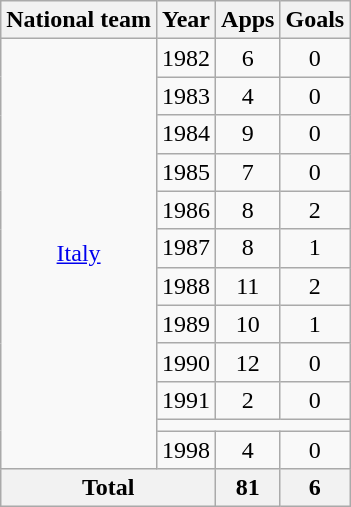<table class="wikitable" style="text-align:center">
<tr>
<th>National team</th>
<th>Year</th>
<th>Apps</th>
<th>Goals</th>
</tr>
<tr>
<td rowspan="12"><a href='#'>Italy</a></td>
<td>1982</td>
<td>6</td>
<td>0</td>
</tr>
<tr>
<td>1983</td>
<td>4</td>
<td>0</td>
</tr>
<tr>
<td>1984</td>
<td>9</td>
<td>0</td>
</tr>
<tr>
<td>1985</td>
<td>7</td>
<td>0</td>
</tr>
<tr>
<td>1986</td>
<td>8</td>
<td>2</td>
</tr>
<tr>
<td>1987</td>
<td>8</td>
<td>1</td>
</tr>
<tr>
<td>1988</td>
<td>11</td>
<td>2</td>
</tr>
<tr>
<td>1989</td>
<td>10</td>
<td>1</td>
</tr>
<tr>
<td>1990</td>
<td>12</td>
<td>0</td>
</tr>
<tr>
<td>1991</td>
<td>2</td>
<td>0</td>
</tr>
<tr>
<td colspan="3"></td>
</tr>
<tr>
<td>1998</td>
<td>4</td>
<td>0</td>
</tr>
<tr>
<th colspan="2">Total</th>
<th>81</th>
<th>6</th>
</tr>
</table>
